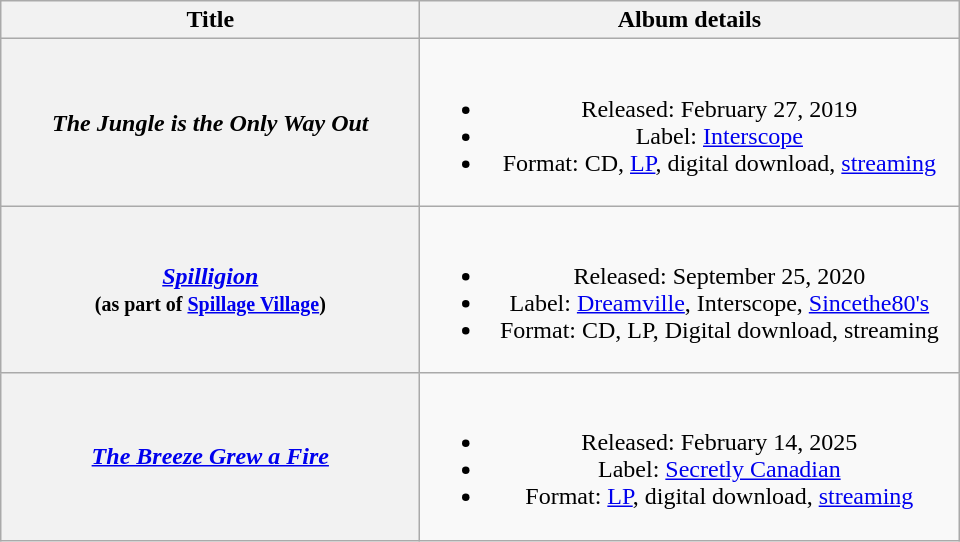<table class="wikitable plainrowheaders" style="text-align:center;">
<tr>
<th scope="col" style="width:17em;">Title</th>
<th scope="col" style="width:22em;">Album details</th>
</tr>
<tr>
<th scope="row"><em>The Jungle is the Only Way Out</em></th>
<td><br><ul><li>Released: February 27, 2019</li><li>Label: <a href='#'>Interscope</a></li><li>Format: CD, <a href='#'>LP</a>, digital download, <a href='#'>streaming</a></li></ul></td>
</tr>
<tr>
<th scope="row"><em><a href='#'>Spilligion</a></em> <br><small>(as part of <a href='#'>Spillage Village</a>)</small></th>
<td><br><ul><li>Released: September 25, 2020</li><li>Label: <a href='#'>Dreamville</a>, Interscope, <a href='#'>Sincethe80's</a></li><li>Format: CD, LP, Digital download, streaming</li></ul></td>
</tr>
<tr>
<th scope="row"><em><a href='#'>The Breeze Grew a Fire</a></em></th>
<td><br><ul><li>Released: February 14, 2025</li><li>Label: <a href='#'>Secretly Canadian</a></li><li>Format: <a href='#'>LP</a>, digital download, <a href='#'>streaming</a></li></ul></td>
</tr>
</table>
